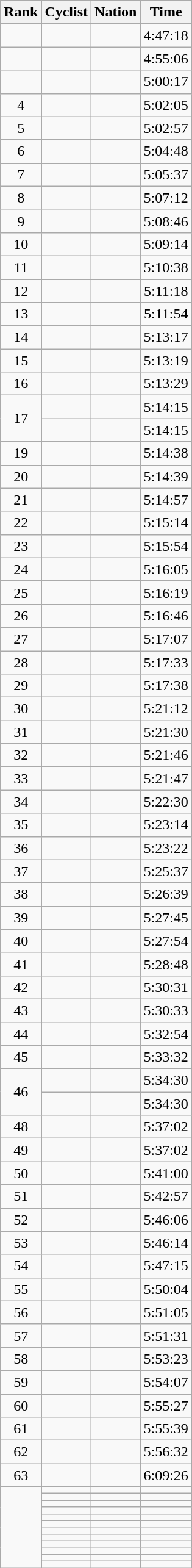<table class="wikitable sortable" style="text-align:center;">
<tr>
<th>Rank</th>
<th>Cyclist</th>
<th>Nation</th>
<th>Time</th>
</tr>
<tr>
<td></td>
<td align=left></td>
<td align=left></td>
<td>4:47:18</td>
</tr>
<tr>
<td></td>
<td align=left></td>
<td align=left></td>
<td>4:55:06</td>
</tr>
<tr>
<td></td>
<td align=left></td>
<td align=left></td>
<td>5:00:17</td>
</tr>
<tr>
<td>4</td>
<td align=left></td>
<td align=left></td>
<td>5:02:05</td>
</tr>
<tr>
<td>5</td>
<td align=left></td>
<td align=left></td>
<td>5:02:57</td>
</tr>
<tr>
<td>6</td>
<td align=left></td>
<td align=left></td>
<td>5:04:48</td>
</tr>
<tr>
<td>7</td>
<td align=left></td>
<td align=left></td>
<td>5:05:37</td>
</tr>
<tr>
<td>8</td>
<td align=left></td>
<td align=left></td>
<td>5:07:12</td>
</tr>
<tr>
<td>9</td>
<td align=left></td>
<td align=left></td>
<td>5:08:46</td>
</tr>
<tr>
<td>10</td>
<td align=left></td>
<td align=left></td>
<td>5:09:14</td>
</tr>
<tr>
<td>11</td>
<td align=left></td>
<td align=left></td>
<td>5:10:38</td>
</tr>
<tr>
<td>12</td>
<td align=left></td>
<td align=left></td>
<td>5:11:18</td>
</tr>
<tr>
<td>13</td>
<td align=left></td>
<td align=left></td>
<td>5:11:54</td>
</tr>
<tr>
<td>14</td>
<td align=left></td>
<td align=left></td>
<td>5:13:17</td>
</tr>
<tr>
<td>15</td>
<td align=left></td>
<td align=left></td>
<td>5:13:19</td>
</tr>
<tr>
<td>16</td>
<td align=left></td>
<td align=left></td>
<td>5:13:29</td>
</tr>
<tr>
<td rowspan=2>17</td>
<td align=left></td>
<td align=left></td>
<td>5:14:15</td>
</tr>
<tr>
<td align=left></td>
<td align=left></td>
<td>5:14:15</td>
</tr>
<tr>
<td>19</td>
<td align=left></td>
<td align=left></td>
<td>5:14:38</td>
</tr>
<tr>
<td>20</td>
<td align=left></td>
<td align=left></td>
<td>5:14:39</td>
</tr>
<tr>
<td>21</td>
<td align=left></td>
<td align=left></td>
<td>5:14:57</td>
</tr>
<tr>
<td>22</td>
<td align=left></td>
<td align=left></td>
<td>5:15:14</td>
</tr>
<tr>
<td>23</td>
<td align=left></td>
<td align=left></td>
<td>5:15:54</td>
</tr>
<tr>
<td>24</td>
<td align=left></td>
<td align=left></td>
<td>5:16:05</td>
</tr>
<tr>
<td>25</td>
<td align=left></td>
<td align=left></td>
<td>5:16:19</td>
</tr>
<tr>
<td>26</td>
<td align=left></td>
<td align=left></td>
<td>5:16:46</td>
</tr>
<tr>
<td>27</td>
<td align=left></td>
<td align=left></td>
<td>5:17:07</td>
</tr>
<tr>
<td>28</td>
<td align=left></td>
<td align=left></td>
<td>5:17:33</td>
</tr>
<tr>
<td>29</td>
<td align=left></td>
<td align=left></td>
<td>5:17:38</td>
</tr>
<tr>
<td>30</td>
<td align=left></td>
<td align=left></td>
<td>5:21:12</td>
</tr>
<tr>
<td>31</td>
<td align=left></td>
<td align=left></td>
<td>5:21:30</td>
</tr>
<tr>
<td>32</td>
<td align=left></td>
<td align=left></td>
<td>5:21:46</td>
</tr>
<tr>
<td>33</td>
<td align=left></td>
<td align=left></td>
<td>5:21:47</td>
</tr>
<tr>
<td>34</td>
<td align=left></td>
<td align=left></td>
<td>5:22:30</td>
</tr>
<tr>
<td>35</td>
<td align=left></td>
<td align=left></td>
<td>5:23:14</td>
</tr>
<tr>
<td>36</td>
<td align=left></td>
<td align=left></td>
<td>5:23:22</td>
</tr>
<tr>
<td>37</td>
<td align=left></td>
<td align=left></td>
<td>5:25:37</td>
</tr>
<tr>
<td>38</td>
<td align=left></td>
<td align=left></td>
<td>5:26:39</td>
</tr>
<tr>
<td>39</td>
<td align=left></td>
<td align=left></td>
<td>5:27:45</td>
</tr>
<tr>
<td>40</td>
<td align=left></td>
<td align=left></td>
<td>5:27:54</td>
</tr>
<tr>
<td>41</td>
<td align=left></td>
<td align=left></td>
<td>5:28:48</td>
</tr>
<tr>
<td>42</td>
<td align=left></td>
<td align=left></td>
<td>5:30:31</td>
</tr>
<tr>
<td>43</td>
<td align=left></td>
<td align=left></td>
<td>5:30:33</td>
</tr>
<tr>
<td>44</td>
<td align=left></td>
<td align=left></td>
<td>5:32:54</td>
</tr>
<tr>
<td>45</td>
<td align=left></td>
<td align=left></td>
<td>5:33:32</td>
</tr>
<tr>
<td rowspan=2>46</td>
<td align=left></td>
<td align=left></td>
<td>5:34:30</td>
</tr>
<tr>
<td align=left></td>
<td align=left></td>
<td>5:34:30</td>
</tr>
<tr>
<td>48</td>
<td align=left></td>
<td align=left></td>
<td>5:37:02</td>
</tr>
<tr>
<td>49</td>
<td align=left></td>
<td align=left></td>
<td>5:37:02</td>
</tr>
<tr>
<td>50</td>
<td align=left></td>
<td align=left></td>
<td>5:41:00</td>
</tr>
<tr>
<td>51</td>
<td align=left></td>
<td align=left></td>
<td>5:42:57</td>
</tr>
<tr>
<td>52</td>
<td align=left></td>
<td align=left></td>
<td>5:46:06</td>
</tr>
<tr>
<td>53</td>
<td align=left></td>
<td align=left></td>
<td>5:46:14</td>
</tr>
<tr>
<td>54</td>
<td align=left></td>
<td align=left></td>
<td>5:47:15</td>
</tr>
<tr>
<td>55</td>
<td align=left></td>
<td align=left></td>
<td>5:50:04</td>
</tr>
<tr>
<td>56</td>
<td align=left></td>
<td align=left></td>
<td>5:51:05</td>
</tr>
<tr>
<td>57</td>
<td align=left></td>
<td align=left></td>
<td>5:51:31</td>
</tr>
<tr>
<td>58</td>
<td align=left></td>
<td align=left></td>
<td>5:53:23</td>
</tr>
<tr>
<td>59</td>
<td align=left></td>
<td align=left></td>
<td>5:54:07</td>
</tr>
<tr>
<td>60</td>
<td align=left></td>
<td align=left></td>
<td>5:55:27</td>
</tr>
<tr>
<td>61</td>
<td align=left></td>
<td align=left></td>
<td>5:55:39</td>
</tr>
<tr>
<td>62</td>
<td align=left></td>
<td align=left></td>
<td>5:56:32</td>
</tr>
<tr>
<td>63</td>
<td align=left></td>
<td align=left></td>
<td>6:09:26</td>
</tr>
<tr>
<td rowspan=12></td>
<td align=left></td>
<td align=left></td>
<td></td>
</tr>
<tr>
<td align=left></td>
<td align=left></td>
<td></td>
</tr>
<tr>
<td align=left></td>
<td align=left></td>
<td></td>
</tr>
<tr>
<td align=left></td>
<td align=left></td>
<td></td>
</tr>
<tr>
<td align=left></td>
<td align=left></td>
<td></td>
</tr>
<tr>
<td align=left></td>
<td align=left></td>
<td></td>
</tr>
<tr>
<td align=left></td>
<td align=left></td>
<td></td>
</tr>
<tr>
<td align=left></td>
<td align=left></td>
<td></td>
</tr>
<tr>
<td align=left></td>
<td align=left></td>
<td></td>
</tr>
<tr>
<td align=left></td>
<td align=left></td>
<td></td>
</tr>
<tr>
<td align=left></td>
<td align=left></td>
<td></td>
</tr>
<tr>
<td align=left></td>
<td align=left></td>
<td></td>
</tr>
</table>
